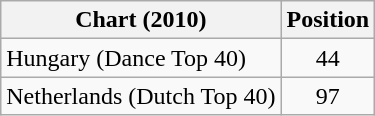<table class="wikitable sortable">
<tr>
<th>Chart (2010)</th>
<th>Position</th>
</tr>
<tr>
<td>Hungary (Dance Top 40)</td>
<td style="text-align:center;">44</td>
</tr>
<tr>
<td>Netherlands (Dutch Top 40)</td>
<td style="text-align:center;">97</td>
</tr>
</table>
